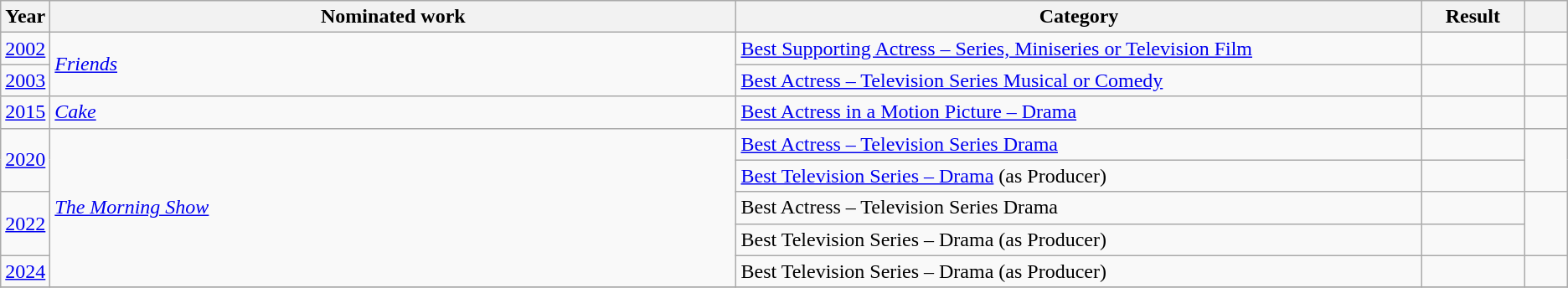<table class="wikitable sortable">
<tr>
<th scope="col" style="width:1em;">Year</th>
<th scope="col" style="width:39em;">Nominated work</th>
<th scope="col" style="width:39em;">Category</th>
<th scope="col" style="width:5em;">Result</th>
<th scope="col" style="width:2em;" class="unsortable"></th>
</tr>
<tr>
<td><a href='#'>2002</a></td>
<td rowspan="2"><em><a href='#'>Friends</a></em></td>
<td><a href='#'>Best Supporting Actress – Series, Miniseries or Television Film</a></td>
<td></td>
<td></td>
</tr>
<tr>
<td><a href='#'>2003</a></td>
<td><a href='#'>Best Actress – Television Series Musical or Comedy</a></td>
<td></td>
<td></td>
</tr>
<tr>
<td><a href='#'>2015</a></td>
<td><em><a href='#'>Cake</a></em></td>
<td><a href='#'>Best Actress in a Motion Picture – Drama</a></td>
<td></td>
<td></td>
</tr>
<tr>
<td rowspan=2><a href='#'>2020</a></td>
<td rowspan="5"><em><a href='#'>The Morning Show</a></em></td>
<td><a href='#'>Best Actress – Television Series Drama</a></td>
<td></td>
<td rowspan=2></td>
</tr>
<tr>
<td><a href='#'>Best Television Series – Drama</a> (as Producer)</td>
<td></td>
</tr>
<tr>
<td rowspan=2><a href='#'>2022</a></td>
<td>Best Actress – Television Series Drama</td>
<td></td>
<td rowspan=2></td>
</tr>
<tr>
<td>Best Television Series – Drama (as Producer)</td>
<td></td>
</tr>
<tr>
<td><a href='#'>2024</a></td>
<td>Best Television Series – Drama (as Producer)</td>
<td></td>
<td></td>
</tr>
<tr>
</tr>
</table>
